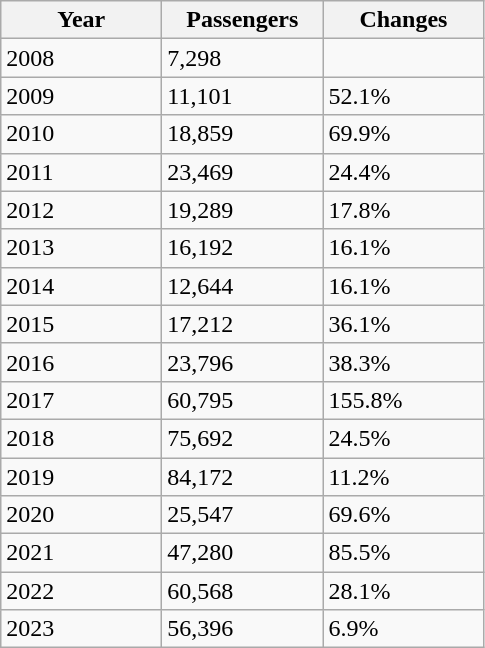<table class="wikitable">
<tr>
<th width="100">Year</th>
<th width="100">Passengers</th>
<th width="100">Changes</th>
</tr>
<tr>
<td>2008</td>
<td>7,298</td>
<td></td>
</tr>
<tr>
<td>2009</td>
<td>11,101</td>
<td> 52.1%</td>
</tr>
<tr>
<td>2010</td>
<td>18,859</td>
<td> 69.9%</td>
</tr>
<tr>
<td>2011</td>
<td>23,469</td>
<td> 24.4%</td>
</tr>
<tr>
<td>2012</td>
<td>19,289</td>
<td> 17.8%</td>
</tr>
<tr>
<td>2013</td>
<td>16,192</td>
<td> 16.1%</td>
</tr>
<tr>
<td>2014</td>
<td>12,644</td>
<td> 16.1%</td>
</tr>
<tr>
<td>2015</td>
<td>17,212</td>
<td> 36.1%</td>
</tr>
<tr>
<td>2016</td>
<td>23,796</td>
<td> 38.3%</td>
</tr>
<tr>
<td>2017</td>
<td>60,795</td>
<td> 155.8%</td>
</tr>
<tr>
<td>2018</td>
<td>75,692</td>
<td> 24.5%</td>
</tr>
<tr>
<td>2019</td>
<td>84,172</td>
<td> 11.2%</td>
</tr>
<tr>
<td>2020</td>
<td>25,547</td>
<td> 69.6%</td>
</tr>
<tr>
<td>2021</td>
<td>47,280</td>
<td> 85.5%</td>
</tr>
<tr>
<td>2022</td>
<td>60,568</td>
<td> 28.1%</td>
</tr>
<tr>
<td>2023</td>
<td>56,396</td>
<td> 6.9%</td>
</tr>
</table>
